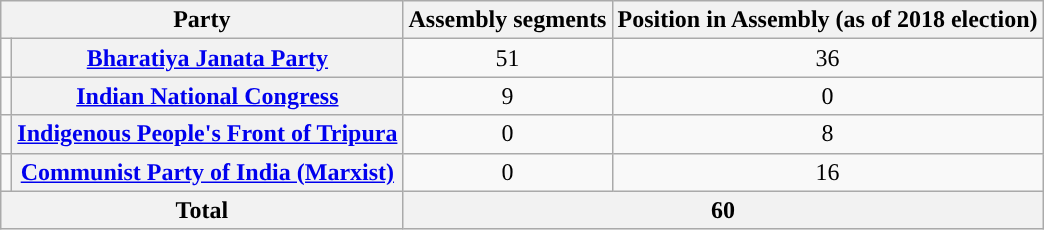<table class="wikitable" style="text-align:center">
<tr>
<th colspan=2>Party</th>
<th>Assembly segments</th>
<th>Position in Assembly (as of 2018 election)</th>
</tr>
<tr>
<td></td>
<th><a href='#'>Bharatiya Janata Party</a></th>
<td>51</td>
<td>36</td>
</tr>
<tr>
<td></td>
<th><a href='#'>Indian National Congress</a></th>
<td>9</td>
<td>0</td>
</tr>
<tr>
<td></td>
<th><a href='#'>Indigenous People's Front of Tripura</a></th>
<td>0</td>
<td>8</td>
</tr>
<tr>
<td></td>
<th><a href='#'>Communist Party of India (Marxist)</a></th>
<td>0</td>
<td>16</td>
</tr>
<tr>
<th colspan=2>Total</th>
<th colspan=2>60</th>
</tr>
</table>
